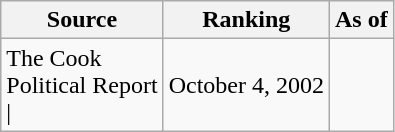<table class="wikitable" style="text-align:center">
<tr>
<th>Source</th>
<th>Ranking</th>
<th>As of</th>
</tr>
<tr>
<td align=left>The Cook<br>Political Report<br>| </td>
<td>October 4, 2002</td>
</tr>
</table>
